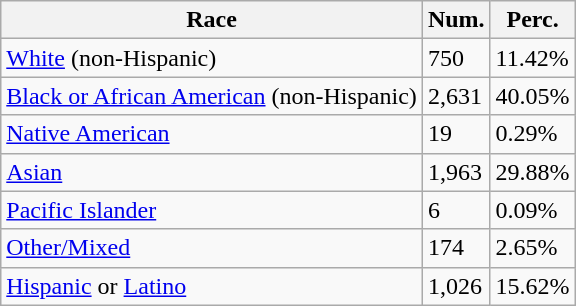<table class="wikitable">
<tr>
<th>Race</th>
<th>Num.</th>
<th>Perc.</th>
</tr>
<tr>
<td><a href='#'>White</a> (non-Hispanic)</td>
<td>750</td>
<td>11.42%</td>
</tr>
<tr>
<td><a href='#'>Black or African American</a> (non-Hispanic)</td>
<td>2,631</td>
<td>40.05%</td>
</tr>
<tr>
<td><a href='#'>Native American</a></td>
<td>19</td>
<td>0.29%</td>
</tr>
<tr>
<td><a href='#'>Asian</a></td>
<td>1,963</td>
<td>29.88%</td>
</tr>
<tr>
<td><a href='#'>Pacific Islander</a></td>
<td>6</td>
<td>0.09%</td>
</tr>
<tr>
<td><a href='#'>Other/Mixed</a></td>
<td>174</td>
<td>2.65%</td>
</tr>
<tr>
<td><a href='#'>Hispanic</a> or <a href='#'>Latino</a></td>
<td>1,026</td>
<td>15.62%</td>
</tr>
</table>
